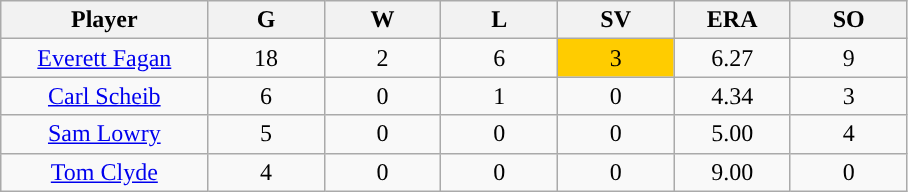<table class="wikitable sortable">
<tr>
<th bgcolor="#DDDDFF" width="16%">Player</th>
<th bgcolor="#DDDDFF" width="9%">G</th>
<th bgcolor="#DDDDFF" width="9%">W</th>
<th bgcolor="#DDDDFF" width="9%">L</th>
<th bgcolor="#DDDDFF" width="9%">SV</th>
<th bgcolor="#DDDDFF" width="9%">ERA</th>
<th bgcolor="#DDDDFF" width="9%">SO</th>
</tr>
<tr align="center">
<td><a href='#'>Everett Fagan</a></td>
<td>18</td>
<td>2</td>
<td>6</td>
<td style="background:#fc0;">3</td>
<td>6.27</td>
<td>9</td>
</tr>
<tr align=center>
<td><a href='#'>Carl Scheib</a></td>
<td>6</td>
<td>0</td>
<td>1</td>
<td>0</td>
<td>4.34</td>
<td>3</td>
</tr>
<tr align=center>
<td><a href='#'>Sam Lowry</a></td>
<td>5</td>
<td>0</td>
<td>0</td>
<td>0</td>
<td>5.00</td>
<td>4</td>
</tr>
<tr align=center>
<td><a href='#'>Tom Clyde</a></td>
<td>4</td>
<td>0</td>
<td>0</td>
<td>0</td>
<td>9.00</td>
<td>0</td>
</tr>
</table>
